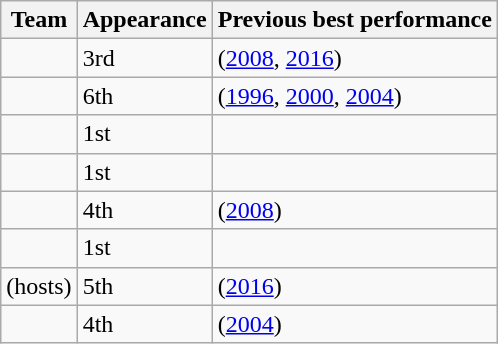<table class="wikitable sortable">
<tr>
<th>Team</th>
<th data-sort-type="number">Appearance</th>
<th>Previous best performance</th>
</tr>
<tr>
<td></td>
<td>3rd</td>
<td> (<a href='#'>2008</a>, <a href='#'>2016</a>)</td>
</tr>
<tr>
<td></td>
<td>6th</td>
<td> (<a href='#'>1996</a>, <a href='#'>2000</a>, <a href='#'>2004</a>)</td>
</tr>
<tr>
<td></td>
<td>1st</td>
<td></td>
</tr>
<tr>
<td></td>
<td>1st</td>
<td></td>
</tr>
<tr>
<td></td>
<td>4th</td>
<td> (<a href='#'>2008</a>)</td>
</tr>
<tr>
<td></td>
<td>1st</td>
<td></td>
</tr>
<tr>
<td> (hosts)</td>
<td>5th</td>
<td> (<a href='#'>2016</a>)</td>
</tr>
<tr>
<td></td>
<td>4th</td>
<td> (<a href='#'>2004</a>)</td>
</tr>
</table>
